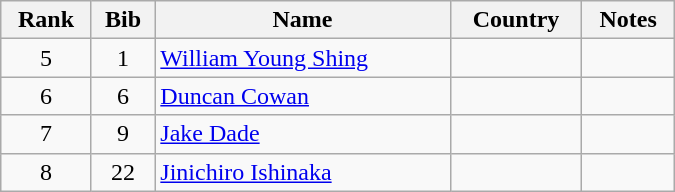<table class="wikitable" style="text-align:center; width:450px">
<tr>
<th>Rank</th>
<th>Bib</th>
<th>Name</th>
<th>Country</th>
<th>Notes</th>
</tr>
<tr>
<td>5</td>
<td>1</td>
<td align=left><a href='#'>William Young Shing</a></td>
<td align=left></td>
<td></td>
</tr>
<tr>
<td>6</td>
<td>6</td>
<td align=left><a href='#'>Duncan Cowan</a></td>
<td align=left></td>
<td></td>
</tr>
<tr>
<td>7</td>
<td>9</td>
<td align=left><a href='#'>Jake Dade</a></td>
<td align=left></td>
<td></td>
</tr>
<tr>
<td>8</td>
<td>22</td>
<td align=left><a href='#'>Jinichiro Ishinaka</a></td>
<td align=left></td>
<td></td>
</tr>
</table>
